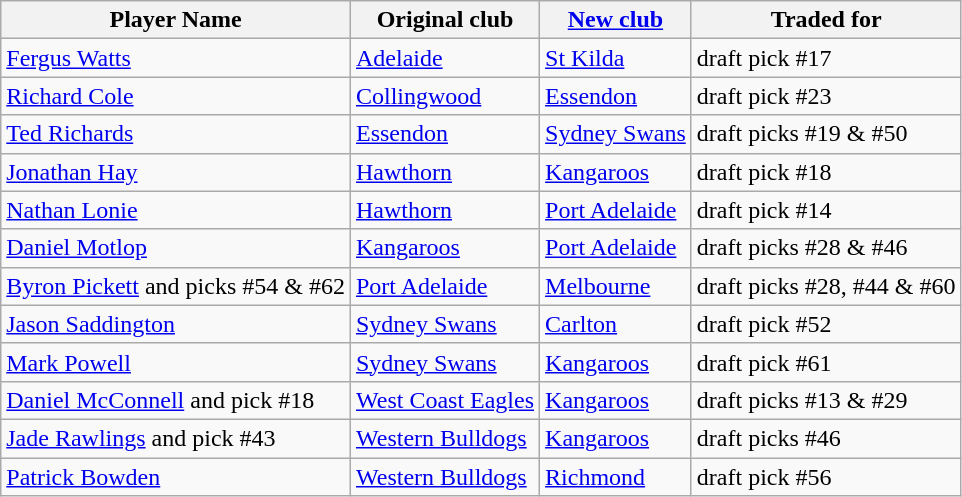<table class="wikitable sortable">
<tr>
<th>Player Name</th>
<th>Original club</th>
<th><a href='#'>New club</a></th>
<th>Traded for</th>
</tr>
<tr>
<td><a href='#'>Fergus Watts</a></td>
<td><a href='#'>Adelaide</a></td>
<td><a href='#'>St Kilda</a></td>
<td>draft pick #17</td>
</tr>
<tr>
<td><a href='#'>Richard Cole</a></td>
<td><a href='#'>Collingwood</a></td>
<td><a href='#'>Essendon</a></td>
<td>draft pick #23</td>
</tr>
<tr>
<td><a href='#'>Ted Richards</a></td>
<td><a href='#'>Essendon</a></td>
<td><a href='#'>Sydney Swans</a></td>
<td>draft picks #19 & #50</td>
</tr>
<tr>
<td><a href='#'>Jonathan Hay</a></td>
<td><a href='#'>Hawthorn</a></td>
<td><a href='#'>Kangaroos</a></td>
<td>draft pick #18</td>
</tr>
<tr>
<td><a href='#'>Nathan Lonie</a></td>
<td><a href='#'>Hawthorn</a></td>
<td><a href='#'>Port Adelaide</a></td>
<td>draft pick #14</td>
</tr>
<tr>
<td><a href='#'>Daniel Motlop</a></td>
<td><a href='#'>Kangaroos</a></td>
<td><a href='#'>Port Adelaide</a></td>
<td>draft picks #28 & #46</td>
</tr>
<tr>
<td><a href='#'>Byron Pickett</a> and picks #54 & #62</td>
<td><a href='#'>Port Adelaide</a></td>
<td><a href='#'>Melbourne</a></td>
<td>draft picks #28, #44 & #60</td>
</tr>
<tr>
<td><a href='#'>Jason Saddington</a></td>
<td><a href='#'>Sydney Swans</a></td>
<td><a href='#'>Carlton</a></td>
<td>draft pick #52</td>
</tr>
<tr>
<td><a href='#'>Mark Powell</a></td>
<td><a href='#'>Sydney Swans</a></td>
<td><a href='#'>Kangaroos</a></td>
<td>draft pick #61</td>
</tr>
<tr>
<td><a href='#'>Daniel McConnell</a> and pick #18</td>
<td><a href='#'>West Coast Eagles</a></td>
<td><a href='#'>Kangaroos</a></td>
<td>draft picks #13 & #29</td>
</tr>
<tr>
<td><a href='#'>Jade Rawlings</a> and pick #43</td>
<td><a href='#'>Western Bulldogs</a></td>
<td><a href='#'>Kangaroos</a></td>
<td>draft picks #46</td>
</tr>
<tr>
<td><a href='#'>Patrick Bowden</a></td>
<td><a href='#'>Western Bulldogs</a></td>
<td><a href='#'>Richmond</a></td>
<td>draft pick #56</td>
</tr>
</table>
